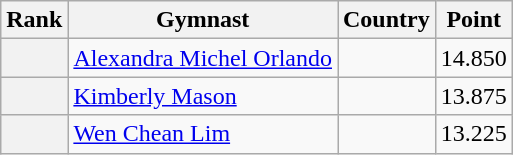<table class="wikitable sortable">
<tr>
<th>Rank</th>
<th>Gymnast</th>
<th>Country</th>
<th>Point</th>
</tr>
<tr>
<th></th>
<td><a href='#'>Alexandra Michel Orlando</a></td>
<td></td>
<td>14.850</td>
</tr>
<tr>
<th></th>
<td><a href='#'>Kimberly Mason</a></td>
<td></td>
<td>13.875</td>
</tr>
<tr>
<th></th>
<td><a href='#'>Wen Chean Lim</a></td>
<td></td>
<td>13.225</td>
</tr>
</table>
